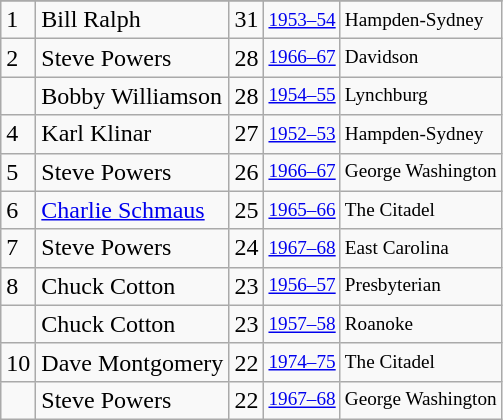<table class="wikitable">
<tr>
</tr>
<tr>
<td>1</td>
<td>Bill Ralph</td>
<td>31</td>
<td style="font-size:80%;"><a href='#'>1953–54</a></td>
<td style="font-size:80%;">Hampden-Sydney</td>
</tr>
<tr>
<td>2</td>
<td>Steve Powers</td>
<td>28</td>
<td style="font-size:80%;"><a href='#'>1966–67</a></td>
<td style="font-size:80%;">Davidson</td>
</tr>
<tr>
<td></td>
<td>Bobby Williamson</td>
<td>28</td>
<td style="font-size:80%;"><a href='#'>1954–55</a></td>
<td style="font-size:80%;">Lynchburg</td>
</tr>
<tr>
<td>4</td>
<td>Karl Klinar</td>
<td>27</td>
<td style="font-size:80%;"><a href='#'>1952–53</a></td>
<td style="font-size:80%;">Hampden-Sydney</td>
</tr>
<tr>
<td>5</td>
<td>Steve Powers</td>
<td>26</td>
<td style="font-size:80%;"><a href='#'>1966–67</a></td>
<td style="font-size:80%;">George Washington</td>
</tr>
<tr>
<td>6</td>
<td><a href='#'>Charlie Schmaus</a></td>
<td>25</td>
<td style="font-size:80%;"><a href='#'>1965–66</a></td>
<td style="font-size:80%;">The Citadel</td>
</tr>
<tr>
<td>7</td>
<td>Steve Powers</td>
<td>24</td>
<td style="font-size:80%;"><a href='#'>1967–68</a></td>
<td style="font-size:80%;">East Carolina</td>
</tr>
<tr>
<td>8</td>
<td>Chuck Cotton</td>
<td>23</td>
<td style="font-size:80%;"><a href='#'>1956–57</a></td>
<td style="font-size:80%;">Presbyterian</td>
</tr>
<tr>
<td></td>
<td>Chuck Cotton</td>
<td>23</td>
<td style="font-size:80%;"><a href='#'>1957–58</a></td>
<td style="font-size:80%;">Roanoke</td>
</tr>
<tr>
<td>10</td>
<td>Dave Montgomery</td>
<td>22</td>
<td style="font-size:80%;"><a href='#'>1974–75</a></td>
<td style="font-size:80%;">The Citadel</td>
</tr>
<tr>
<td></td>
<td>Steve Powers</td>
<td>22</td>
<td style="font-size:80%;"><a href='#'>1967–68</a></td>
<td style="font-size:80%;">George Washington</td>
</tr>
</table>
